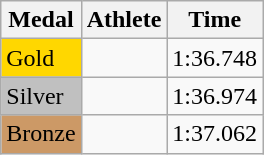<table class="wikitable">
<tr>
<th>Medal</th>
<th>Athlete</th>
<th>Time</th>
</tr>
<tr>
<td bgcolor="gold">Gold</td>
<td></td>
<td>1:36.748</td>
</tr>
<tr>
<td bgcolor="silver">Silver</td>
<td></td>
<td>1:36.974</td>
</tr>
<tr>
<td bgcolor="CC9966">Bronze</td>
<td></td>
<td>1:37.062</td>
</tr>
</table>
